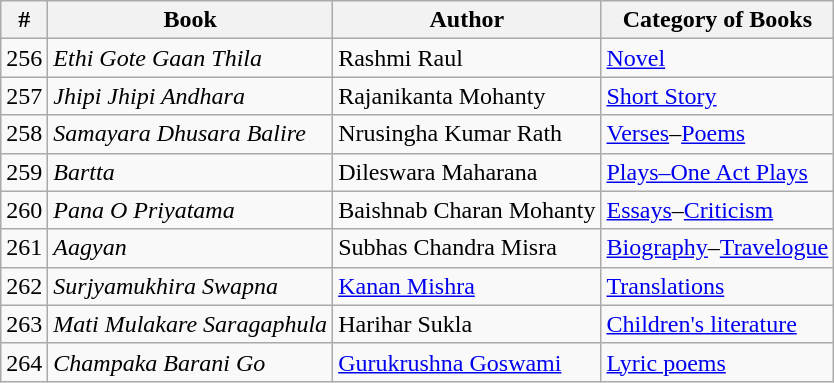<table class="wikitable">
<tr>
<th>#</th>
<th>Book</th>
<th>Author</th>
<th>Category of Books</th>
</tr>
<tr>
<td>256</td>
<td><em>Ethi Gote Gaan Thila</em></td>
<td>Rashmi Raul</td>
<td><a href='#'>Novel</a></td>
</tr>
<tr>
<td>257</td>
<td><em>Jhipi Jhipi Andhara</em></td>
<td>Rajanikanta Mohanty</td>
<td><a href='#'>Short Story</a></td>
</tr>
<tr>
<td>258</td>
<td><em>Samayara Dhusara Balire</em></td>
<td>Nrusingha Kumar Rath</td>
<td><a href='#'>Verses</a>–<a href='#'>Poems</a></td>
</tr>
<tr>
<td>259</td>
<td><em>Bartta</em></td>
<td>Dileswara Maharana</td>
<td><a href='#'>Plays–One Act Plays</a></td>
</tr>
<tr>
<td>260</td>
<td><em>Pana O Priyatama</em></td>
<td>Baishnab Charan Mohanty</td>
<td><a href='#'>Essays</a>–<a href='#'>Criticism</a></td>
</tr>
<tr>
<td>261</td>
<td><em>Aagyan</em></td>
<td>Subhas Chandra Misra</td>
<td><a href='#'>Biography</a>–<a href='#'>Travelogue</a></td>
</tr>
<tr>
<td>262</td>
<td><em>Surjyamukhira Swapna</em></td>
<td><a href='#'>Kanan Mishra</a></td>
<td><a href='#'>Translations</a></td>
</tr>
<tr>
<td>263</td>
<td><em>Mati Mulakare Saragaphula</em></td>
<td>Harihar Sukla</td>
<td><a href='#'>Children's literature</a></td>
</tr>
<tr>
<td>264</td>
<td><em>Champaka Barani Go</em></td>
<td><a href='#'>Gurukrushna Goswami</a></td>
<td><a href='#'>Lyric poems</a></td>
</tr>
</table>
